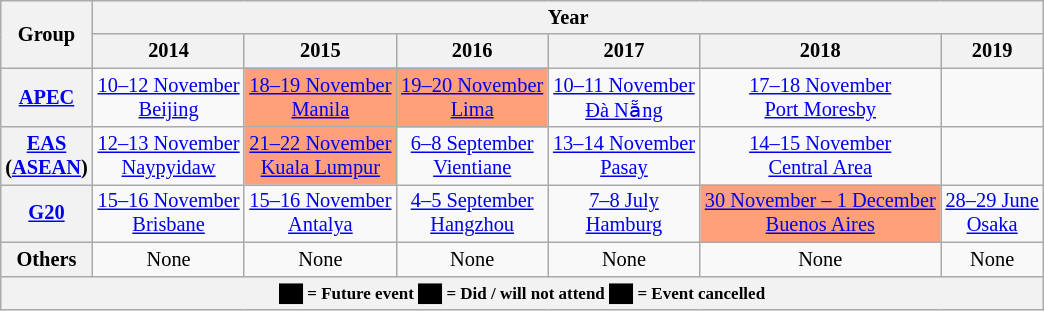<table class="wikitable" style="margin:1em auto; font-size:85%; text-align:center;">
<tr>
<th rowspan="2">Group</th>
<th colspan="6">Year</th>
</tr>
<tr>
<th>2014</th>
<th>2015</th>
<th>2016</th>
<th>2017</th>
<th>2018</th>
<th>2019</th>
</tr>
<tr>
<th><strong><a href='#'>APEC</a></strong></th>
<td><a href='#'>10–12 November</a><br> <a href='#'>Beijing</a></td>
<td style="background:#ffa07a;"><a href='#'>18–19 November</a><br> <a href='#'>Manila</a></td>
<td style="background:#ffa07a;"><a href='#'>19–20 November</a><br> <a href='#'>Lima</a></td>
<td><a href='#'>10–11 November</a><br> <a href='#'>Đà Nẵng</a></td>
<td><a href='#'>17–18 November</a><br> <a href='#'>Port Moresby</a></td>
<td></td>
</tr>
<tr>
<th><strong><a href='#'>EAS</a><br>(<a href='#'>ASEAN</a>)</strong></th>
<td><a href='#'>12–13 November</a><br> <a href='#'>Naypyidaw</a></td>
<td style="background:#ffa07a;"><a href='#'>21–22 November</a><br> <a href='#'>Kuala Lumpur</a></td>
<td><a href='#'>6–8 September</a><br> <a href='#'>Vientiane</a></td>
<td><a href='#'>13–14 November</a><br> <a href='#'>Pasay</a></td>
<td><a href='#'>14–15 November</a><br> <a href='#'>Central Area</a></td>
<td></td>
</tr>
<tr>
<th><strong><a href='#'>G20</a></strong></th>
<td><a href='#'>15–16 November</a><br> <a href='#'>Brisbane</a></td>
<td><a href='#'>15–16 November</a><br> <a href='#'>Antalya</a></td>
<td><a href='#'>4–5 September</a><br> <a href='#'>Hangzhou</a></td>
<td><a href='#'>7–8 July</a><br> <a href='#'>Hamburg</a></td>
<td style="background:#ffa07a;"><a href='#'>30 November – 1 December</a><br> <a href='#'>Buenos Aires</a></td>
<td><a href='#'>28–29 June</a><br> <a href='#'>Osaka</a></td>
</tr>
<tr>
<th><strong>Others</strong></th>
<td>None</td>
<td>None</td>
<td>None</td>
<td>None</td>
<td>None</td>
<td>None</td>
</tr>
<tr>
<th colspan="7"><small><span>██</span> = Future event <span>██</span> = Did / will not attend <span>██</span> = Event cancelled</small></th>
</tr>
</table>
